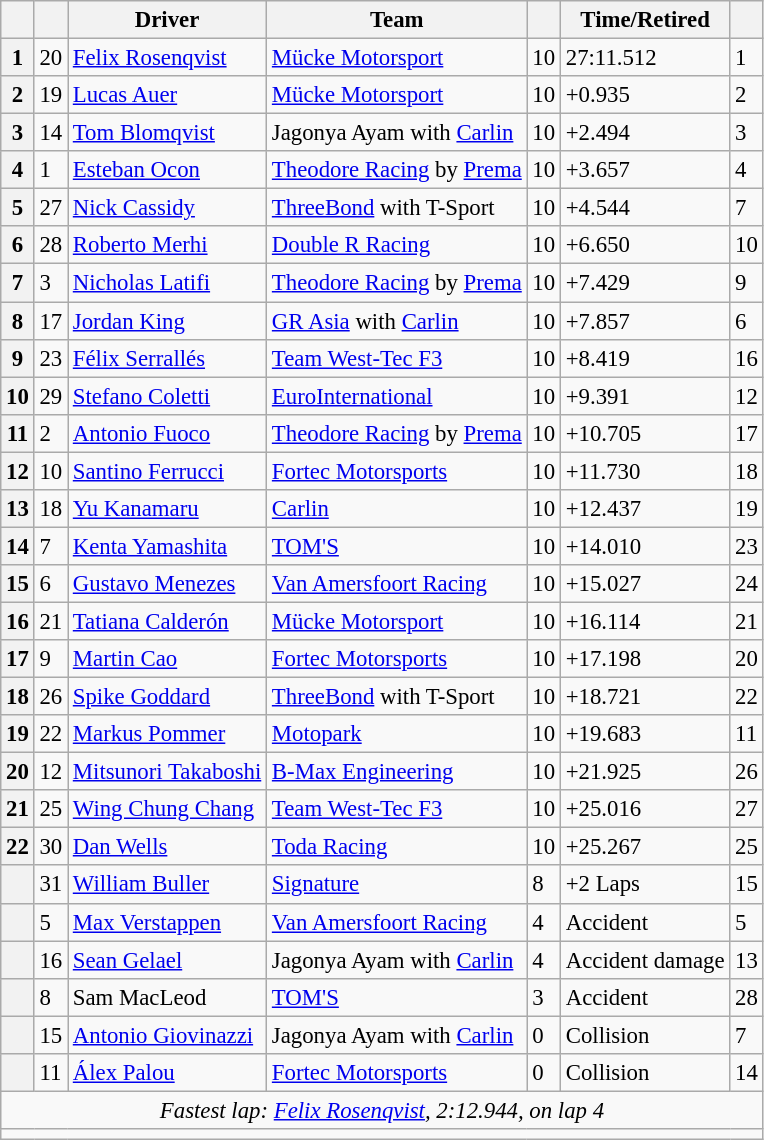<table class="wikitable" style="font-size: 95%;">
<tr>
<th scope="col"></th>
<th scope="col"></th>
<th scope="col">Driver</th>
<th scope="col">Team</th>
<th scope="col"></th>
<th scope="col">Time/Retired</th>
<th scope="col"></th>
</tr>
<tr>
<th scope="row">1</th>
<td>20</td>
<td> <a href='#'>Felix Rosenqvist</a></td>
<td><a href='#'>Mücke Motorsport</a></td>
<td>10</td>
<td>27:11.512</td>
<td>1</td>
</tr>
<tr>
<th scope="row">2</th>
<td>19</td>
<td> <a href='#'>Lucas Auer</a></td>
<td><a href='#'>Mücke Motorsport</a></td>
<td>10</td>
<td>+0.935</td>
<td>2</td>
</tr>
<tr>
<th scope="row">3</th>
<td>14</td>
<td> <a href='#'>Tom Blomqvist</a></td>
<td>Jagonya Ayam with <a href='#'>Carlin</a></td>
<td>10</td>
<td>+2.494</td>
<td>3</td>
</tr>
<tr>
<th scope="row">4</th>
<td>1</td>
<td> <a href='#'>Esteban Ocon</a></td>
<td><a href='#'>Theodore Racing</a> by <a href='#'>Prema</a></td>
<td>10</td>
<td>+3.657</td>
<td>4</td>
</tr>
<tr>
<th scope="row">5</th>
<td>27</td>
<td> <a href='#'>Nick Cassidy</a></td>
<td><a href='#'>ThreeBond</a> with T-Sport</td>
<td>10</td>
<td>+4.544</td>
<td>7</td>
</tr>
<tr>
<th scope="row">6</th>
<td>28</td>
<td> <a href='#'>Roberto Merhi</a></td>
<td><a href='#'>Double R Racing</a></td>
<td>10</td>
<td>+6.650</td>
<td>10</td>
</tr>
<tr>
<th scope="row">7</th>
<td>3</td>
<td> <a href='#'>Nicholas Latifi</a></td>
<td><a href='#'>Theodore Racing</a> by <a href='#'>Prema</a></td>
<td>10</td>
<td>+7.429</td>
<td>9</td>
</tr>
<tr>
<th scope="row">8</th>
<td>17</td>
<td> <a href='#'>Jordan King</a></td>
<td><a href='#'>GR Asia</a> with <a href='#'>Carlin</a></td>
<td>10</td>
<td>+7.857</td>
<td>6</td>
</tr>
<tr>
<th scope="row">9</th>
<td>23</td>
<td> <a href='#'>Félix Serrallés</a></td>
<td><a href='#'>Team West-Tec F3</a></td>
<td>10</td>
<td>+8.419</td>
<td>16</td>
</tr>
<tr>
<th scope="row">10</th>
<td>29</td>
<td> <a href='#'>Stefano Coletti</a></td>
<td><a href='#'>EuroInternational</a></td>
<td>10</td>
<td>+9.391</td>
<td>12</td>
</tr>
<tr>
<th scope="row">11</th>
<td>2</td>
<td> <a href='#'>Antonio Fuoco</a></td>
<td><a href='#'>Theodore Racing</a> by <a href='#'>Prema</a></td>
<td>10</td>
<td>+10.705</td>
<td>17</td>
</tr>
<tr>
<th scope="row">12</th>
<td>10</td>
<td> <a href='#'>Santino Ferrucci</a></td>
<td><a href='#'>Fortec Motorsports</a></td>
<td>10</td>
<td>+11.730</td>
<td>18</td>
</tr>
<tr>
<th scope="row">13</th>
<td>18</td>
<td> <a href='#'>Yu Kanamaru</a></td>
<td><a href='#'>Carlin</a></td>
<td>10</td>
<td>+12.437</td>
<td>19</td>
</tr>
<tr>
<th scope="row">14</th>
<td>7</td>
<td> <a href='#'>Kenta Yamashita</a></td>
<td><a href='#'>TOM'S</a></td>
<td>10</td>
<td>+14.010</td>
<td>23</td>
</tr>
<tr>
<th scope="row">15</th>
<td>6</td>
<td> <a href='#'>Gustavo Menezes</a></td>
<td><a href='#'>Van Amersfoort Racing</a></td>
<td>10</td>
<td>+15.027</td>
<td>24</td>
</tr>
<tr>
<th scope="row">16</th>
<td>21</td>
<td> <a href='#'>Tatiana Calderón</a></td>
<td><a href='#'>Mücke Motorsport</a></td>
<td>10</td>
<td>+16.114</td>
<td>21</td>
</tr>
<tr>
<th scope="row">17</th>
<td>9</td>
<td> <a href='#'>Martin Cao</a></td>
<td><a href='#'>Fortec Motorsports</a></td>
<td>10</td>
<td>+17.198</td>
<td>20</td>
</tr>
<tr>
<th scope="row">18</th>
<td>26</td>
<td> <a href='#'>Spike Goddard</a></td>
<td><a href='#'>ThreeBond</a> with T-Sport</td>
<td>10</td>
<td>+18.721</td>
<td>22</td>
</tr>
<tr>
<th scope="row">19</th>
<td>22</td>
<td> <a href='#'>Markus Pommer</a></td>
<td><a href='#'>Motopark</a></td>
<td>10</td>
<td>+19.683</td>
<td>11</td>
</tr>
<tr>
<th scope="row">20</th>
<td>12</td>
<td> <a href='#'>Mitsunori Takaboshi</a></td>
<td><a href='#'>B-Max Engineering</a></td>
<td>10</td>
<td>+21.925</td>
<td>26</td>
</tr>
<tr>
<th scope="row">21</th>
<td>25</td>
<td> <a href='#'>Wing Chung Chang</a></td>
<td><a href='#'>Team West-Tec F3</a></td>
<td>10</td>
<td>+25.016</td>
<td>27</td>
</tr>
<tr>
<th scope="row">22</th>
<td>30</td>
<td> <a href='#'>Dan Wells</a></td>
<td><a href='#'>Toda Racing</a></td>
<td>10</td>
<td>+25.267</td>
<td>25</td>
</tr>
<tr>
<th scope="row"></th>
<td>31</td>
<td> <a href='#'>William Buller</a></td>
<td><a href='#'>Signature</a></td>
<td>8</td>
<td>+2 Laps</td>
<td>15</td>
</tr>
<tr>
<th scope="row"></th>
<td>5</td>
<td> <a href='#'>Max Verstappen</a></td>
<td><a href='#'>Van Amersfoort Racing</a></td>
<td>4</td>
<td>Accident</td>
<td>5</td>
</tr>
<tr>
<th scope="row"></th>
<td>16</td>
<td> <a href='#'>Sean Gelael</a></td>
<td>Jagonya Ayam with <a href='#'>Carlin</a></td>
<td>4</td>
<td>Accident damage</td>
<td>13</td>
</tr>
<tr>
<th scope="row"></th>
<td>8</td>
<td> Sam MacLeod</td>
<td><a href='#'>TOM'S</a></td>
<td>3</td>
<td>Accident</td>
<td>28</td>
</tr>
<tr>
<th scope="row"></th>
<td>15</td>
<td> <a href='#'>Antonio Giovinazzi</a></td>
<td>Jagonya Ayam with <a href='#'>Carlin</a></td>
<td>0</td>
<td>Collision</td>
<td>7</td>
</tr>
<tr>
<th scope="row"></th>
<td>11</td>
<td> <a href='#'>Álex Palou</a></td>
<td><a href='#'>Fortec Motorsports</a></td>
<td>0</td>
<td>Collision</td>
<td>14</td>
</tr>
<tr>
<td colspan=7 align=center><em>Fastest lap: <a href='#'>Felix Rosenqvist</a>, 2:12.944, </em> <em>on lap 4</em></td>
</tr>
<tr>
<td colspan=7></td>
</tr>
</table>
